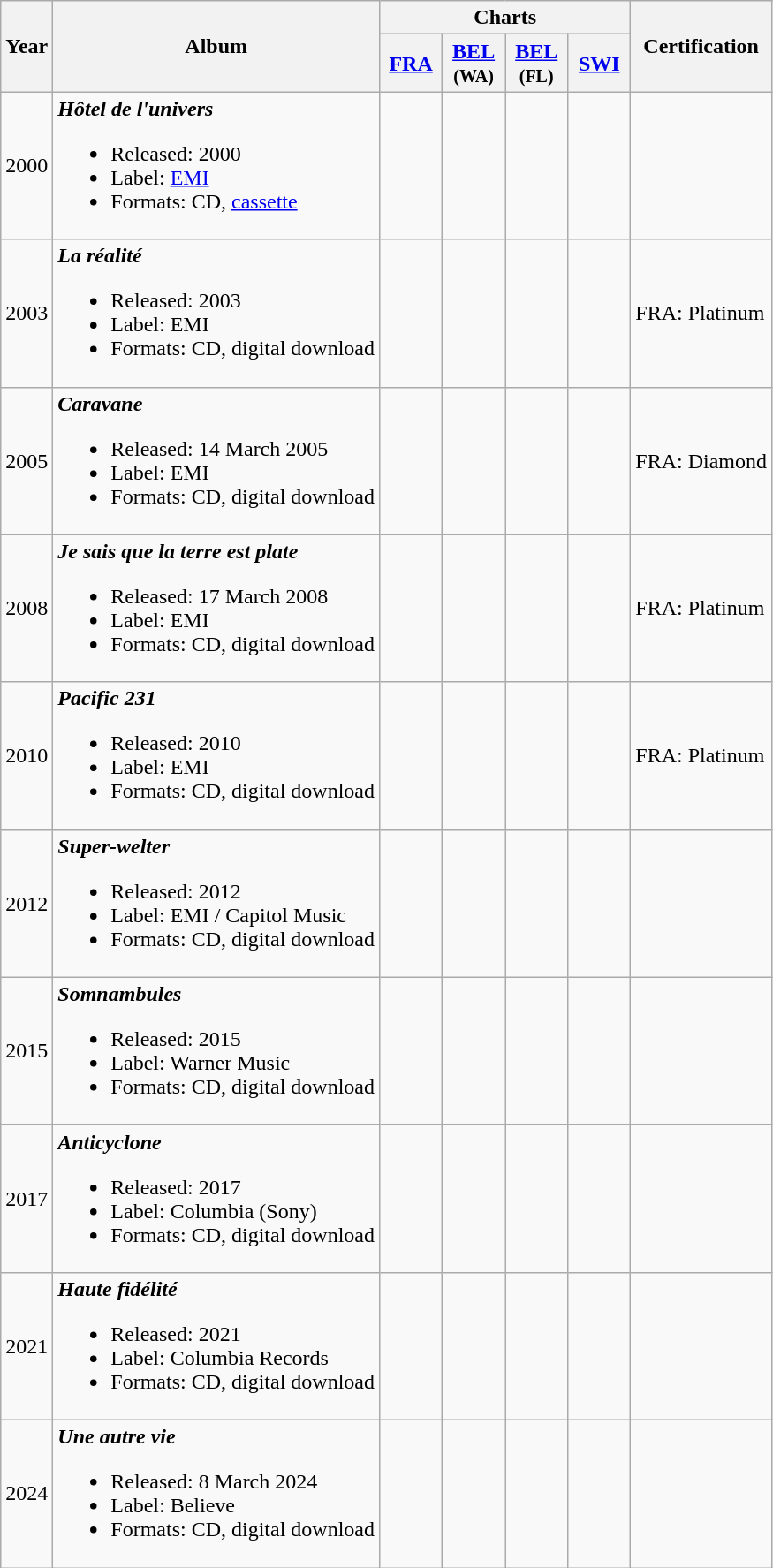<table class="wikitable" style="text-align:left;">
<tr>
<th rowspan="2">Year</th>
<th rowspan="2">Album</th>
<th colspan="4">Charts</th>
<th rowspan="2">Certification</th>
</tr>
<tr>
<th width="40"><a href='#'>FRA</a><br></th>
<th width="40"><a href='#'>BEL</a> <br> <small>(WA)</small><br></th>
<th width="40"><a href='#'>BEL</a> <br> <small> (FL)</small></th>
<th width="40"><a href='#'>SWI</a></th>
</tr>
<tr>
<td>2000</td>
<td><strong><em>Hôtel de l'univers</em></strong><br><ul><li>Released: 2000</li><li>Label: <a href='#'>EMI</a></li><li>Formats: CD, <a href='#'>cassette</a></li></ul></td>
<td></td>
<td></td>
<td></td>
<td></td>
<td></td>
</tr>
<tr>
<td>2003</td>
<td><strong><em>La réalité</em></strong><br><ul><li>Released: 2003</li><li>Label: EMI</li><li>Formats: CD, digital download</li></ul></td>
<td></td>
<td></td>
<td></td>
<td></td>
<td>FRA: Platinum</td>
</tr>
<tr>
<td>2005</td>
<td><strong><em>Caravane</em></strong><br><ul><li>Released: 14 March 2005</li><li>Label: EMI</li><li>Formats: CD, digital download</li></ul></td>
<td></td>
<td></td>
<td></td>
<td></td>
<td>FRA: Diamond</td>
</tr>
<tr>
<td>2008</td>
<td><strong><em>Je sais que la terre est plate</em></strong><br><ul><li>Released: 17 March 2008</li><li>Label: EMI</li><li>Formats: CD, digital download</li></ul></td>
<td></td>
<td></td>
<td></td>
<td></td>
<td>FRA: Platinum</td>
</tr>
<tr>
<td>2010</td>
<td><strong><em>Pacific 231</em></strong><br><ul><li>Released: 2010</li><li>Label: EMI</li><li>Formats: CD, digital download</li></ul></td>
<td></td>
<td></td>
<td></td>
<td></td>
<td>FRA: Platinum</td>
</tr>
<tr>
<td>2012</td>
<td><strong><em>Super-welter</em></strong><br><ul><li>Released: 2012</li><li>Label: EMI / Capitol Music</li><li>Formats: CD, digital download</li></ul></td>
<td></td>
<td></td>
<td></td>
<td></td>
<td></td>
</tr>
<tr>
<td>2015</td>
<td><strong><em>Somnambules</em></strong><br><ul><li>Released: 2015</li><li>Label: Warner Music</li><li>Formats: CD, digital download</li></ul></td>
<td></td>
<td></td>
<td></td>
<td></td>
<td></td>
</tr>
<tr>
<td>2017</td>
<td><strong><em>Anticyclone</em></strong><br><ul><li>Released: 2017</li><li>Label: Columbia (Sony)</li><li>Formats: CD, digital download</li></ul></td>
<td></td>
<td></td>
<td></td>
<td></td>
<td></td>
</tr>
<tr>
<td>2021</td>
<td><strong><em>Haute fidélité</em></strong><br><ul><li>Released: 2021</li><li>Label: Columbia Records</li><li>Formats: CD, digital download</li></ul></td>
<td></td>
<td></td>
<td></td>
<td></td>
<td></td>
</tr>
<tr>
<td>2024</td>
<td><strong><em>Une autre vie</em></strong><br><ul><li>Released: 8 March 2024</li><li>Label: Believe</li><li>Formats: CD, digital download</li></ul></td>
<td></td>
<td></td>
<td></td>
<td></td>
<td></td>
</tr>
</table>
